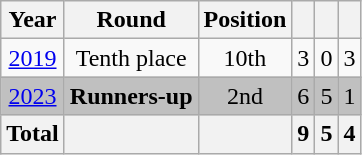<table class="wikitable" style="text-align:center;">
<tr>
<th>Year</th>
<th>Round</th>
<th>Position</th>
<th></th>
<th></th>
<th></th>
</tr>
<tr>
<td> <a href='#'>2019</a></td>
<td>Tenth place</td>
<td>10th</td>
<td>3</td>
<td>0</td>
<td>3</td>
</tr>
<tr bgcolor=silver>
<td> <a href='#'>2023</a></td>
<td><strong>Runners-up</strong></td>
<td>2nd</td>
<td>6</td>
<td>5</td>
<td>1</td>
</tr>
<tr>
<th>Total</th>
<th></th>
<th></th>
<th>9</th>
<th>5</th>
<th>4</th>
</tr>
</table>
